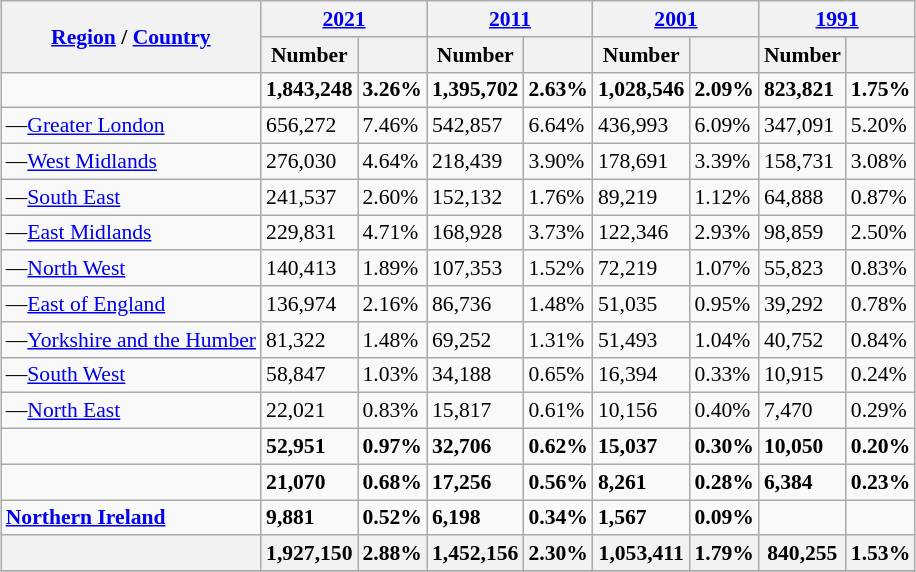<table class="wikitable sortable" style="font-size:90%; margin:auto;">
<tr>
<th rowspan="2"><a href='#'>Region</a> / <a href='#'>Country</a></th>
<th colspan="2"><a href='#'>2021</a></th>
<th colspan="2"><a href='#'>2011</a></th>
<th colspan="2"><a href='#'>2001</a></th>
<th colspan="2"><a href='#'>1991</a></th>
</tr>
<tr>
<th>Number</th>
<th></th>
<th>Number</th>
<th></th>
<th>Number</th>
<th></th>
<th>Number</th>
<th></th>
</tr>
<tr>
<td><strong></strong></td>
<td><strong>1,843,248</strong></td>
<td><strong>3.26%</strong></td>
<td><strong>1,395,702</strong></td>
<td><strong>2.63%</strong></td>
<td><strong>1,028,546</strong></td>
<td><strong>2.09%</strong></td>
<td><strong>823,821</strong></td>
<td><strong>1.75%</strong></td>
</tr>
<tr>
<td>—<a href='#'>Greater London</a></td>
<td>656,272</td>
<td>7.46%</td>
<td>542,857</td>
<td>6.64%</td>
<td>436,993</td>
<td>6.09%</td>
<td>347,091</td>
<td>5.20%</td>
</tr>
<tr>
<td>—<a href='#'>West Midlands</a></td>
<td>276,030</td>
<td>4.64%</td>
<td>218,439</td>
<td>3.90%</td>
<td>178,691</td>
<td>3.39%</td>
<td>158,731</td>
<td>3.08%</td>
</tr>
<tr>
<td>—<a href='#'>South East</a></td>
<td>241,537</td>
<td>2.60%</td>
<td>152,132</td>
<td>1.76%</td>
<td>89,219</td>
<td>1.12%</td>
<td>64,888</td>
<td>0.87%</td>
</tr>
<tr>
<td>—<a href='#'>East Midlands</a></td>
<td>229,831</td>
<td>4.71%</td>
<td>168,928</td>
<td>3.73%</td>
<td>122,346</td>
<td>2.93%</td>
<td>98,859</td>
<td>2.50%</td>
</tr>
<tr>
<td>—<a href='#'>North West</a></td>
<td>140,413</td>
<td>1.89%</td>
<td>107,353</td>
<td>1.52%</td>
<td>72,219</td>
<td>1.07%</td>
<td>55,823</td>
<td>0.83%</td>
</tr>
<tr>
<td>—<a href='#'>East of England</a></td>
<td>136,974</td>
<td>2.16%</td>
<td>86,736</td>
<td>1.48%</td>
<td>51,035</td>
<td>0.95%</td>
<td>39,292</td>
<td>0.78%</td>
</tr>
<tr>
<td>—<a href='#'>Yorkshire and the Humber</a></td>
<td>81,322</td>
<td>1.48%</td>
<td>69,252</td>
<td>1.31%</td>
<td>51,493</td>
<td>1.04%</td>
<td>40,752</td>
<td>0.84%</td>
</tr>
<tr>
<td>—<a href='#'>South West</a></td>
<td>58,847</td>
<td>1.03%</td>
<td>34,188</td>
<td>0.65%</td>
<td>16,394</td>
<td>0.33%</td>
<td>10,915</td>
<td>0.24%</td>
</tr>
<tr>
<td>—<a href='#'>North East</a></td>
<td>22,021</td>
<td>0.83%</td>
<td>15,817</td>
<td>0.61%</td>
<td>10,156</td>
<td>0.40%</td>
<td>7,470</td>
<td>0.29%</td>
</tr>
<tr>
<td><strong></strong></td>
<td><strong>52,951</strong></td>
<td><strong>0.97%</strong></td>
<td><strong>32,706</strong></td>
<td><strong>0.62%</strong></td>
<td><strong>15,037</strong></td>
<td><strong>0.30%</strong></td>
<td><strong>10,050</strong></td>
<td><strong>0.20%</strong></td>
</tr>
<tr>
<td><strong></strong></td>
<td><strong>21,070</strong></td>
<td><strong>0.68%</strong></td>
<td><strong>17,256</strong></td>
<td><strong>0.56%</strong></td>
<td><strong>8,261</strong></td>
<td><strong>0.28%</strong></td>
<td><strong>6,384</strong></td>
<td><strong>0.23%</strong></td>
</tr>
<tr>
<td><strong><a href='#'>Northern Ireland</a></strong></td>
<td><strong>9,881</strong></td>
<td><strong>0.52%</strong></td>
<td><strong>6,198</strong></td>
<td><strong>0.34%</strong></td>
<td><strong>1,567</strong></td>
<td><strong>0.09%</strong></td>
<td></td>
<td></td>
</tr>
<tr>
<th><strong></strong></th>
<th><strong>1,927,150</strong></th>
<th><strong>2.88%</strong></th>
<th><strong>1,452,156</strong></th>
<th><strong>2.30%</strong></th>
<th><strong>1,053,411</strong></th>
<th><strong>1.79%</strong></th>
<th><strong>840,255</strong></th>
<th><strong>1.53%</strong></th>
</tr>
<tr>
</tr>
</table>
